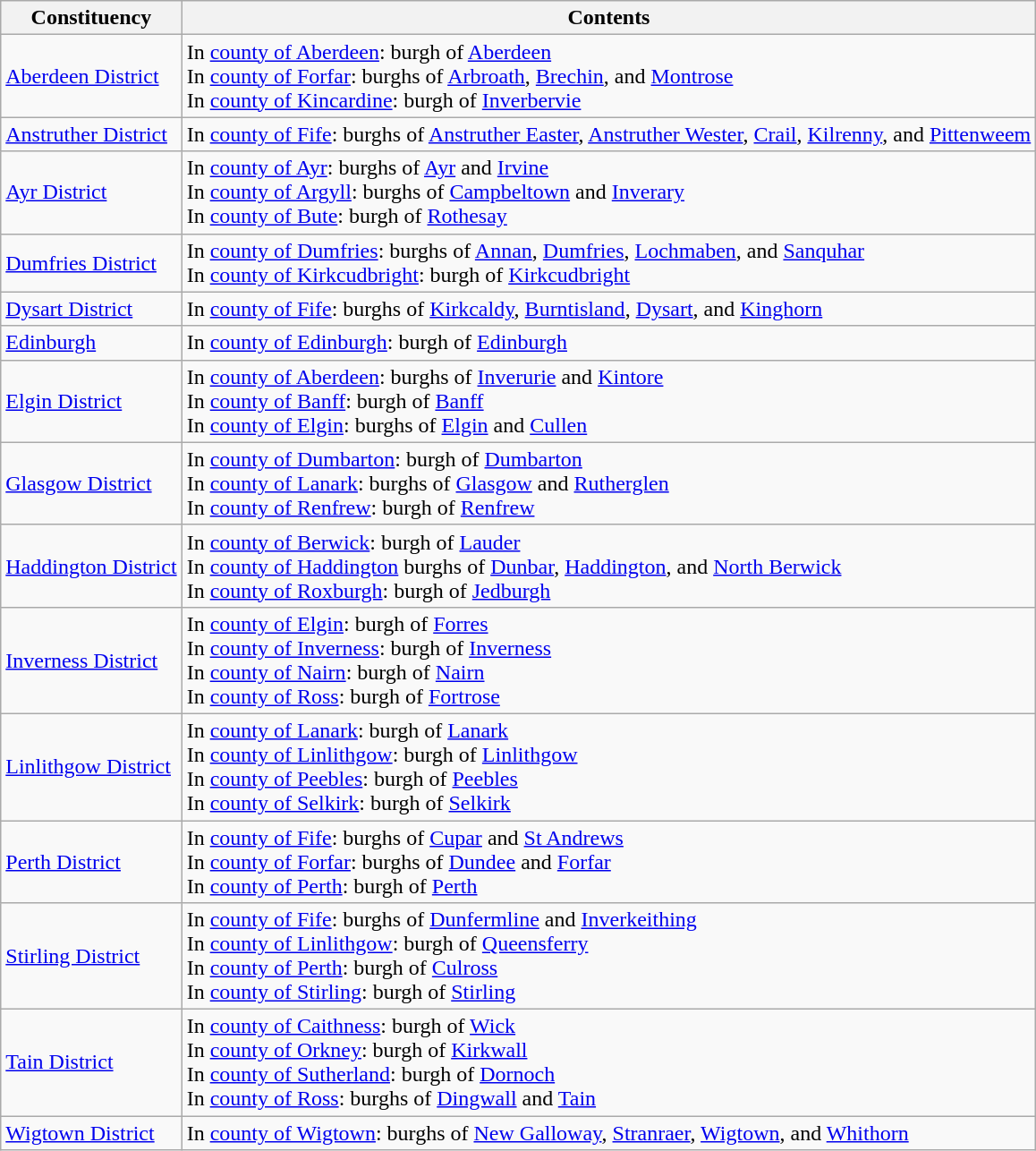<table class="wikitable">
<tr>
<th>Constituency</th>
<th>Contents</th>
</tr>
<tr>
<td><a href='#'>Aberdeen District</a></td>
<td>In <a href='#'>county of Aberdeen</a>: burgh of <a href='#'>Aberdeen</a><br> In <a href='#'>county of Forfar</a>: burghs of  <a href='#'>Arbroath</a>, <a href='#'>Brechin</a>, and <a href='#'>Montrose</a> <br> In <a href='#'>county of Kincardine</a>: burgh of <a href='#'>Inverbervie</a></td>
</tr>
<tr>
<td><a href='#'>Anstruther District</a></td>
<td>In <a href='#'>county of Fife</a>: burghs of <a href='#'>Anstruther Easter</a>, <a href='#'>Anstruther Wester</a>, <a href='#'>Crail</a>, <a href='#'>Kilrenny</a>, and <a href='#'>Pittenweem</a></td>
</tr>
<tr>
<td><a href='#'>Ayr District</a></td>
<td>In <a href='#'>county of Ayr</a>: burghs of <a href='#'>Ayr</a> and <a href='#'>Irvine</a><br> In <a href='#'>county of Argyll</a>: burghs of <a href='#'>Campbeltown</a> and <a href='#'>Inverary</a><br> In <a href='#'>county of Bute</a>: burgh of <a href='#'>Rothesay</a></td>
</tr>
<tr>
<td><a href='#'>Dumfries District</a></td>
<td>In <a href='#'>county of Dumfries</a>: burghs of <a href='#'>Annan</a>, <a href='#'>Dumfries</a>, <a href='#'>Lochmaben</a>, and <a href='#'>Sanquhar</a><br> In  <a href='#'>county of Kirkcudbright</a>: burgh of <a href='#'>Kirkcudbright</a></td>
</tr>
<tr>
<td><a href='#'>Dysart District</a></td>
<td>In <a href='#'>county of Fife</a>: burghs of <a href='#'>Kirkcaldy</a>, <a href='#'>Burntisland</a>, <a href='#'>Dysart</a>, and <a href='#'>Kinghorn</a></td>
</tr>
<tr>
<td><a href='#'>Edinburgh</a></td>
<td>In <a href='#'>county of Edinburgh</a>: burgh of <a href='#'>Edinburgh</a></td>
</tr>
<tr>
<td><a href='#'>Elgin District</a></td>
<td>In <a href='#'>county of Aberdeen</a>: burghs of <a href='#'>Inverurie</a> and <a href='#'>Kintore</a><br> In <a href='#'>county of Banff</a>: burgh of <a href='#'>Banff</a><br> In <a href='#'>county of Elgin</a>: burghs of <a href='#'>Elgin</a> and <a href='#'>Cullen</a></td>
</tr>
<tr>
<td><a href='#'>Glasgow District</a></td>
<td>In <a href='#'>county of Dumbarton</a>: burgh of <a href='#'>Dumbarton</a><br> In <a href='#'>county of Lanark</a>: burghs of <a href='#'>Glasgow</a> and <a href='#'>Rutherglen</a><br> In <a href='#'>county of Renfrew</a>: burgh of <a href='#'>Renfrew</a></td>
</tr>
<tr>
<td><a href='#'>Haddington District</a></td>
<td>In <a href='#'>county of Berwick</a>: burgh of <a href='#'>Lauder</a><br> In <a href='#'>county of Haddington</a> burghs of <a href='#'>Dunbar</a>, <a href='#'>Haddington</a>, and <a href='#'>North Berwick</a><br> In <a href='#'>county of Roxburgh</a>: burgh of <a href='#'>Jedburgh</a></td>
</tr>
<tr>
<td><a href='#'>Inverness District</a></td>
<td>In <a href='#'>county of Elgin</a>: burgh of <a href='#'>Forres</a><br> In <a href='#'>county of Inverness</a>: burgh of <a href='#'>Inverness</a><br> In <a href='#'>county of Nairn</a>: burgh of <a href='#'>Nairn</a><br> In <a href='#'>county of Ross</a>: burgh of <a href='#'>Fortrose</a></td>
</tr>
<tr>
<td><a href='#'>Linlithgow District</a></td>
<td>In <a href='#'>county of Lanark</a>: burgh of <a href='#'>Lanark</a> <br> In <a href='#'>county of Linlithgow</a>: burgh of <a href='#'>Linlithgow</a> <br> In <a href='#'>county of Peebles</a>: burgh of <a href='#'>Peebles</a> <br> In <a href='#'>county of Selkirk</a>: burgh of <a href='#'>Selkirk</a></td>
</tr>
<tr>
<td><a href='#'>Perth District</a></td>
<td>In <a href='#'>county of Fife</a>: burghs of <a href='#'>Cupar</a> and <a href='#'>St Andrews</a> <br> In <a href='#'>county of Forfar</a>: burghs of <a href='#'>Dundee</a> and <a href='#'>Forfar</a> <br> In <a href='#'>county of Perth</a>: burgh of <a href='#'>Perth</a></td>
</tr>
<tr>
<td><a href='#'>Stirling District</a></td>
<td>In <a href='#'>county of Fife</a>: burghs of <a href='#'>Dunfermline</a> and <a href='#'>Inverkeithing</a><br> In <a href='#'>county of Linlithgow</a>: burgh of <a href='#'>Queensferry</a><br> In <a href='#'>county of Perth</a>: burgh of <a href='#'>Culross</a> <br> In <a href='#'>county of Stirling</a>: burgh of <a href='#'>Stirling</a></td>
</tr>
<tr>
<td><a href='#'>Tain District</a></td>
<td>In <a href='#'>county of Caithness</a>: burgh of <a href='#'>Wick</a><br> In <a href='#'>county of Orkney</a>: burgh of <a href='#'>Kirkwall</a><br> In <a href='#'>county of Sutherland</a>: burgh of <a href='#'>Dornoch</a><br> In <a href='#'>county of Ross</a>: burghs of <a href='#'>Dingwall</a> and <a href='#'>Tain</a></td>
</tr>
<tr>
<td><a href='#'>Wigtown District</a></td>
<td>In <a href='#'>county of Wigtown</a>: burghs of <a href='#'>New Galloway</a>, <a href='#'>Stranraer</a>, <a href='#'>Wigtown</a>, and <a href='#'>Whithorn</a></td>
</tr>
</table>
